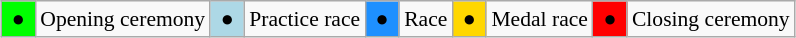<table class="wikitable" style="margin:0.5em auto; font-size:90%;position:relative;">
<tr>
<td bgcolor=Lime align=center> ● </td>
<td>Opening ceremony</td>
<td bgcolor=LightBlue align=center> ● </td>
<td>Practice race</td>
<td bgcolor=DodgerBlue align=center> ● </td>
<td>Race</td>
<td bgcolor=Gold align=center> ● </td>
<td>Medal race</td>
<td bgcolor=Red align=center> ● </td>
<td>Closing ceremony</td>
</tr>
</table>
